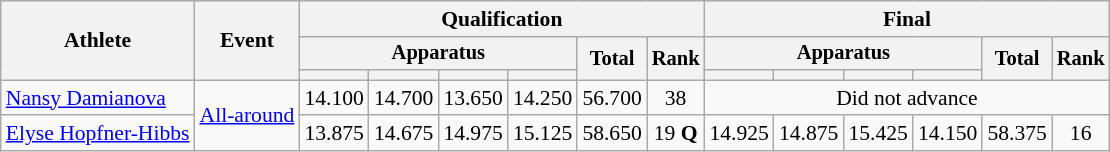<table class="wikitable" style="font-size:90%">
<tr>
<th rowspan=3>Athlete</th>
<th rowspan=3>Event</th>
<th colspan=6>Qualification</th>
<th colspan=6>Final</th>
</tr>
<tr style="font-size:95%">
<th colspan=4>Apparatus</th>
<th rowspan=2>Total</th>
<th rowspan=2>Rank</th>
<th colspan=4>Apparatus</th>
<th rowspan=2>Total</th>
<th rowspan=2>Rank</th>
</tr>
<tr style="font-size:95%">
<th></th>
<th></th>
<th></th>
<th></th>
<th></th>
<th></th>
<th></th>
<th></th>
</tr>
<tr align=center>
<td align=left><a href='#'>Nansy Damianova</a></td>
<td align=left rowspan=2><a href='#'>All-around</a></td>
<td>14.100</td>
<td>14.700</td>
<td>13.650</td>
<td>14.250</td>
<td>56.700</td>
<td>38</td>
<td colspan=6>Did not advance</td>
</tr>
<tr align=center>
<td align=left><a href='#'>Elyse Hopfner-Hibbs</a></td>
<td>13.875</td>
<td>14.675</td>
<td>14.975</td>
<td>15.125</td>
<td>58.650</td>
<td>19 <strong>Q</strong></td>
<td>14.925</td>
<td>14.875</td>
<td>15.425</td>
<td>14.150</td>
<td>58.375</td>
<td>16</td>
</tr>
</table>
